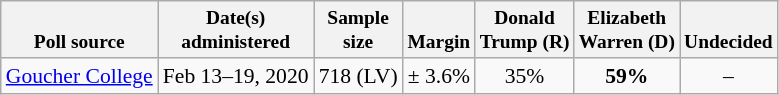<table class="wikitable" style="font-size:90%;text-align:center;">
<tr valign=bottom style="font-size:90%;">
<th>Poll source</th>
<th>Date(s)<br>administered</th>
<th>Sample<br>size</th>
<th>Margin<br></th>
<th>Donald<br>Trump (R)</th>
<th>Elizabeth<br>Warren (D)</th>
<th>Undecided</th>
</tr>
<tr>
<td style="text-align:left;"><a href='#'>Goucher College</a></td>
<td>Feb 13–19, 2020</td>
<td>718 (LV)</td>
<td>± 3.6%</td>
<td>35%</td>
<td><strong>59%</strong></td>
<td>–</td>
</tr>
</table>
